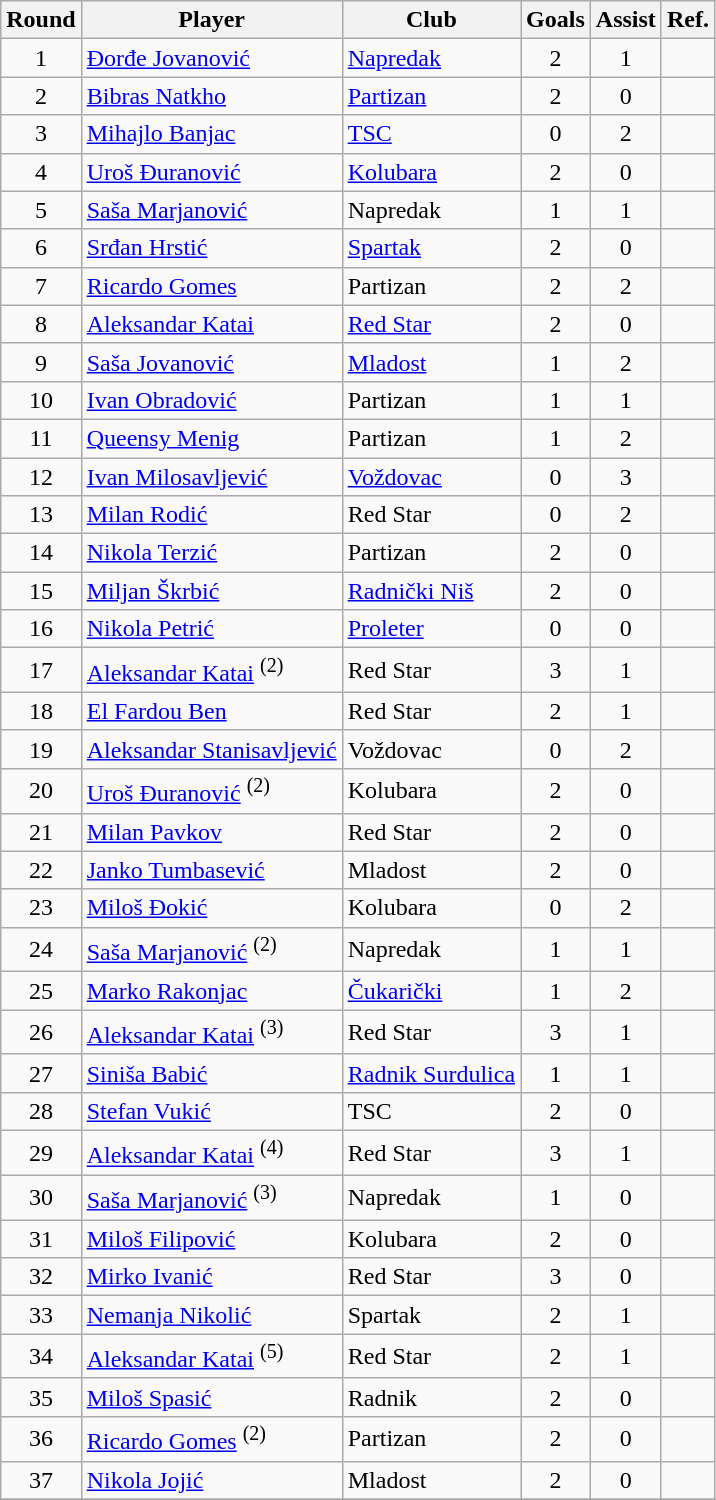<table class="wikitable">
<tr>
<th>Round</th>
<th>Player</th>
<th>Club</th>
<th>Goals</th>
<th>Assist</th>
<th small>Ref.</th>
</tr>
<tr>
<td style="text-align:center;">1</td>
<td> <a href='#'>Đorđe Jovanović</a></td>
<td><a href='#'>Napredak</a></td>
<td style="text-align:center;">2</td>
<td style="text-align:center;">1</td>
<td style="text-align:center;"></td>
</tr>
<tr>
<td style="text-align:center;">2</td>
<td> <a href='#'>Bibras Natkho</a></td>
<td><a href='#'>Partizan</a></td>
<td style="text-align:center;">2</td>
<td style="text-align:center;">0</td>
<td style="text-align:center;"></td>
</tr>
<tr>
<td style="text-align:center;">3</td>
<td> <a href='#'>Mihajlo Banjac</a></td>
<td><a href='#'>TSC</a></td>
<td style="text-align:center;">0</td>
<td style="text-align:center;">2</td>
<td style="text-align:center;"></td>
</tr>
<tr>
<td style="text-align:center;">4</td>
<td> <a href='#'>Uroš Đuranović</a></td>
<td><a href='#'>Kolubara</a></td>
<td style="text-align:center;">2</td>
<td style="text-align:center;">0</td>
<td style="text-align:center;"></td>
</tr>
<tr>
<td style="text-align:center;">5</td>
<td> <a href='#'>Saša Marjanović</a></td>
<td>Napredak</td>
<td style="text-align:center;">1</td>
<td style="text-align:center;">1</td>
<td style="text-align:center;"></td>
</tr>
<tr>
<td style="text-align:center;">6</td>
<td> <a href='#'>Srđan Hrstić</a></td>
<td><a href='#'>Spartak</a></td>
<td style="text-align:center;">2</td>
<td style="text-align:center;">0</td>
<td style="text-align:center;"></td>
</tr>
<tr>
<td style="text-align:center;">7</td>
<td> <a href='#'>Ricardo Gomes</a></td>
<td>Partizan</td>
<td style="text-align:center;">2</td>
<td style="text-align:center;">2</td>
<td style="text-align:center;"></td>
</tr>
<tr>
<td style="text-align:center;">8</td>
<td> <a href='#'>Aleksandar Katai</a></td>
<td><a href='#'>Red Star</a></td>
<td style="text-align:center;">2</td>
<td style="text-align:center;">0</td>
<td style="text-align:center;"></td>
</tr>
<tr>
<td style="text-align:center;">9</td>
<td> <a href='#'>Saša Jovanović</a></td>
<td><a href='#'>Mladost</a></td>
<td style="text-align:center;">1</td>
<td style="text-align:center;">2</td>
<td style="text-align:center;"></td>
</tr>
<tr>
<td style="text-align:center;">10</td>
<td> <a href='#'>Ivan Obradović</a></td>
<td>Partizan</td>
<td style="text-align:center;">1</td>
<td style="text-align:center;">1</td>
<td style="text-align:center;"></td>
</tr>
<tr>
<td style="text-align:center;">11</td>
<td> <a href='#'>Queensy Menig</a></td>
<td>Partizan</td>
<td style="text-align:center;">1</td>
<td style="text-align:center;">2</td>
<td style="text-align:center;"></td>
</tr>
<tr>
<td style="text-align:center;">12</td>
<td> <a href='#'>Ivan Milosavljević</a></td>
<td><a href='#'>Voždovac</a></td>
<td style="text-align:center;">0</td>
<td style="text-align:center;">3</td>
<td style="text-align:center;"></td>
</tr>
<tr>
<td style="text-align:center;">13</td>
<td> <a href='#'>Milan Rodić</a></td>
<td>Red Star</td>
<td style="text-align:center;">0</td>
<td style="text-align:center;">2</td>
<td style="text-align:center;"></td>
</tr>
<tr>
<td style="text-align:center;">14</td>
<td> <a href='#'>Nikola Terzić</a></td>
<td>Partizan</td>
<td style="text-align:center;">2</td>
<td style="text-align:center;">0</td>
<td style="text-align:center;"></td>
</tr>
<tr>
<td style="text-align:center;">15</td>
<td> <a href='#'>Miljan Škrbić</a></td>
<td><a href='#'>Radnički Niš</a></td>
<td style="text-align:center;">2</td>
<td style="text-align:center;">0</td>
<td style="text-align:center;"></td>
</tr>
<tr>
<td style="text-align:center;">16</td>
<td> <a href='#'>Nikola Petrić</a></td>
<td><a href='#'>Proleter</a></td>
<td style="text-align:center;">0</td>
<td style="text-align:center;">0</td>
<td style="text-align:center;"></td>
</tr>
<tr>
<td style="text-align:center;">17</td>
<td> <a href='#'>Aleksandar Katai</a> <sup>(2)</sup></td>
<td>Red Star</td>
<td style="text-align:center;">3</td>
<td style="text-align:center;">1</td>
<td style="text-align:center;"></td>
</tr>
<tr>
<td style="text-align:center;">18</td>
<td> <a href='#'>El Fardou Ben</a></td>
<td>Red Star</td>
<td style="text-align:center;">2</td>
<td style="text-align:center;">1</td>
<td style="text-align:center;"></td>
</tr>
<tr>
<td style="text-align:center;">19</td>
<td> <a href='#'>Aleksandar Stanisavljević</a></td>
<td>Voždovac</td>
<td style="text-align:center;">0</td>
<td style="text-align:center;">2</td>
<td style="text-align:center;"></td>
</tr>
<tr>
<td style="text-align:center;">20</td>
<td> <a href='#'>Uroš Đuranović</a> <sup>(2)</sup></td>
<td>Kolubara</td>
<td style="text-align:center;">2</td>
<td style="text-align:center;">0</td>
<td style="text-align:center;"></td>
</tr>
<tr>
<td style="text-align:center;">21</td>
<td> <a href='#'>Milan Pavkov</a></td>
<td>Red Star</td>
<td style="text-align:center;">2</td>
<td style="text-align:center;">0</td>
<td style="text-align:center;"></td>
</tr>
<tr>
<td style="text-align:center;">22</td>
<td> <a href='#'>Janko Tumbasević</a></td>
<td>Mladost</td>
<td style="text-align:center;">2</td>
<td style="text-align:center;">0</td>
<td style="text-align:center;"></td>
</tr>
<tr>
<td style="text-align:center;">23</td>
<td> <a href='#'>Miloš Đokić</a></td>
<td>Kolubara</td>
<td style="text-align:center;">0</td>
<td style="text-align:center;">2</td>
<td style="text-align:center;"></td>
</tr>
<tr>
<td style="text-align:center;">24</td>
<td> <a href='#'>Saša Marjanović</a> <sup>(2)</sup></td>
<td>Napredak</td>
<td style="text-align:center;">1</td>
<td style="text-align:center;">1</td>
<td style="text-align:center;"></td>
</tr>
<tr>
<td style="text-align:center;">25</td>
<td> <a href='#'>Marko Rakonjac</a></td>
<td><a href='#'>Čukarički</a></td>
<td style="text-align:center;">1</td>
<td style="text-align:center;">2</td>
<td style="text-align:center;"></td>
</tr>
<tr>
<td style="text-align:center;">26</td>
<td> <a href='#'>Aleksandar Katai</a> <sup>(3)</sup></td>
<td>Red Star</td>
<td style="text-align:center;">3</td>
<td style="text-align:center;">1</td>
<td style="text-align:center;"></td>
</tr>
<tr>
<td style="text-align:center;">27</td>
<td> <a href='#'>Siniša Babić</a></td>
<td><a href='#'>Radnik Surdulica</a></td>
<td style="text-align:center;">1</td>
<td style="text-align:center;">1</td>
<td style="text-align:center;"></td>
</tr>
<tr>
<td style="text-align:center;">28</td>
<td> <a href='#'>Stefan Vukić</a></td>
<td>TSC</td>
<td style="text-align:center;">2</td>
<td style="text-align:center;">0</td>
<td style="text-align:center;"></td>
</tr>
<tr>
<td style="text-align:center;">29</td>
<td> <a href='#'>Aleksandar Katai</a> <sup>(4)</sup></td>
<td>Red Star</td>
<td style="text-align:center;">3</td>
<td style="text-align:center;">1</td>
<td style="text-align:center;"></td>
</tr>
<tr>
<td style="text-align:center;">30</td>
<td> <a href='#'>Saša Marjanović</a> <sup>(3)</sup></td>
<td>Napredak</td>
<td style="text-align:center;">1</td>
<td style="text-align:center;">0</td>
<td style="text-align:center;"></td>
</tr>
<tr>
<td style="text-align:center;">31</td>
<td> <a href='#'>Miloš Filipović</a></td>
<td>Kolubara</td>
<td style="text-align:center;">2</td>
<td style="text-align:center;">0</td>
<td style="text-align:center;"></td>
</tr>
<tr>
<td style="text-align:center;">32</td>
<td> <a href='#'>Mirko Ivanić</a></td>
<td>Red Star</td>
<td style="text-align:center;">3</td>
<td style="text-align:center;">0</td>
<td style="text-align:center;"></td>
</tr>
<tr>
<td style="text-align:center;">33</td>
<td> <a href='#'>Nemanja Nikolić</a></td>
<td>Spartak</td>
<td style="text-align:center;">2</td>
<td style="text-align:center;">1</td>
<td style="text-align:center;"></td>
</tr>
<tr>
<td style="text-align:center;">34</td>
<td> <a href='#'>Aleksandar Katai</a> <sup>(5)</sup></td>
<td>Red Star</td>
<td style="text-align:center;">2</td>
<td style="text-align:center;">1</td>
<td style="text-align:center;"></td>
</tr>
<tr>
<td style="text-align:center;">35</td>
<td> <a href='#'>Miloš Spasić</a></td>
<td>Radnik</td>
<td style="text-align:center;">2</td>
<td style="text-align:center;">0</td>
<td style="text-align:center;"></td>
</tr>
<tr>
<td style="text-align:center;">36</td>
<td> <a href='#'>Ricardo Gomes</a> <sup>(2)</sup></td>
<td>Partizan</td>
<td style="text-align:center;">2</td>
<td style="text-align:center;">0</td>
<td style="text-align:center;"></td>
</tr>
<tr>
<td style="text-align:center;">37</td>
<td> <a href='#'>Nikola Jojić</a></td>
<td>Mladost</td>
<td style="text-align:center;">2</td>
<td style="text-align:center;">0</td>
<td style="text-align:center;"></td>
</tr>
<tr>
</tr>
</table>
